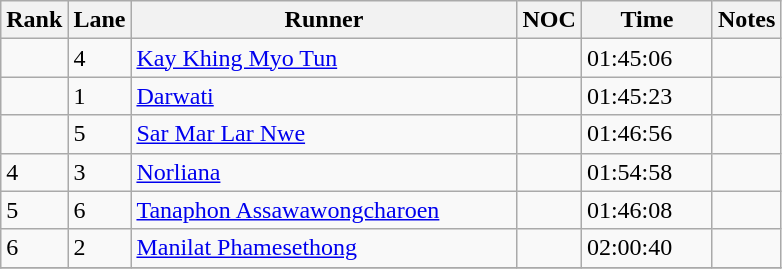<table class="wikitable sortable" style="text-align:Left">
<tr>
<th width=10>Rank</th>
<th width=10>Lane</th>
<th width=250>Runner</th>
<th width=10>NOC</th>
<th width=80>Time</th>
<th width=10>Notes</th>
</tr>
<tr>
<td></td>
<td>4</td>
<td><a href='#'>Kay Khing Myo Tun</a></td>
<td></td>
<td>01:45:06</td>
<td></td>
</tr>
<tr>
<td></td>
<td>1</td>
<td><a href='#'>Darwati</a></td>
<td></td>
<td>01:45:23</td>
<td></td>
</tr>
<tr>
<td></td>
<td>5</td>
<td><a href='#'>Sar Mar Lar Nwe</a></td>
<td></td>
<td>01:46:56</td>
<td></td>
</tr>
<tr>
<td>4</td>
<td>3</td>
<td><a href='#'>Norliana</a></td>
<td></td>
<td>01:54:58</td>
<td></td>
</tr>
<tr>
<td>5</td>
<td>6</td>
<td><a href='#'>Tanaphon Assawawongcharoen</a></td>
<td></td>
<td>01:46:08</td>
<td></td>
</tr>
<tr>
<td>6</td>
<td>2</td>
<td><a href='#'>Manilat Phamesethong</a></td>
<td></td>
<td>02:00:40</td>
<td></td>
</tr>
<tr>
</tr>
</table>
